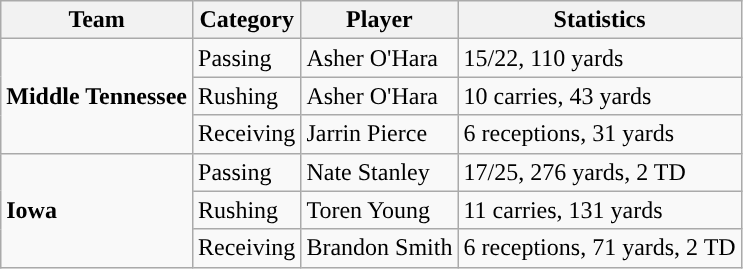<table class="wikitable" style="float: left;">
<tr>
<th>Team</th>
<th>Category</th>
<th>Player</th>
<th>Statistics</th>
</tr>
<tr>
<td rowspan=3><strong>Middle Tennessee</strong></td>
<td>Passing</td>
<td>Asher O'Hara</td>
<td>15/22, 110 yards</td>
</tr>
<tr>
<td>Rushing</td>
<td>Asher O'Hara</td>
<td>10 carries, 43 yards</td>
</tr>
<tr>
<td>Receiving</td>
<td>Jarrin Pierce</td>
<td>6 receptions, 31 yards</td>
</tr>
<tr>
<td rowspan=3><strong>Iowa</strong></td>
<td>Passing</td>
<td>Nate Stanley</td>
<td>17/25, 276 yards, 2 TD</td>
</tr>
<tr>
<td>Rushing</td>
<td>Toren Young</td>
<td>11 carries, 131 yards</td>
</tr>
<tr>
<td>Receiving</td>
<td>Brandon Smith</td>
<td>6 receptions, 71 yards, 2 TD</td>
</tr>
</table>
